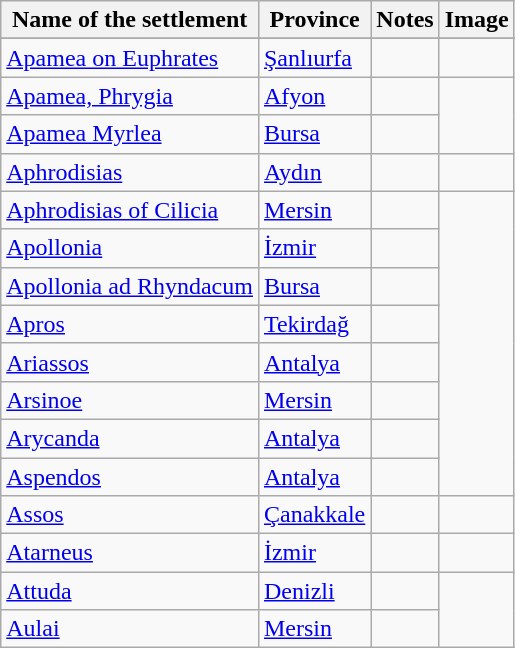<table class="sortable wikitable">
<tr>
<th>Name of the settlement</th>
<th>Province</th>
<th>Notes</th>
<th>Image</th>
</tr>
<tr>
</tr>
<tr>
<td><a href='#'>Apamea on Euphrates</a></td>
<td><a href='#'>Şanlıurfa</a></td>
<td></td>
<td></td>
</tr>
<tr>
<td><a href='#'>Apamea, Phrygia</a></td>
<td><a href='#'>Afyon</a></td>
<td></td>
</tr>
<tr>
<td><a href='#'>Apamea Myrlea</a></td>
<td><a href='#'>Bursa</a></td>
<td></td>
</tr>
<tr>
<td><a href='#'>Aphrodisias</a></td>
<td><a href='#'>Aydın</a></td>
<td></td>
<td></td>
</tr>
<tr>
<td><a href='#'>Aphrodisias of Cilicia</a></td>
<td><a href='#'>Mersin</a></td>
<td></td>
</tr>
<tr>
<td><a href='#'>Apollonia</a></td>
<td><a href='#'>İzmir</a></td>
<td></td>
</tr>
<tr>
<td><a href='#'>Apollonia ad Rhyndacum</a></td>
<td><a href='#'>Bursa</a></td>
<td></td>
</tr>
<tr>
<td><a href='#'>Apros</a></td>
<td><a href='#'>Tekirdağ</a></td>
<td></td>
</tr>
<tr>
<td><a href='#'>Ariassos</a></td>
<td><a href='#'>Antalya</a></td>
<td></td>
</tr>
<tr>
<td><a href='#'>Arsinoe</a></td>
<td><a href='#'>Mersin</a></td>
<td></td>
</tr>
<tr>
<td><a href='#'>Arycanda</a></td>
<td><a href='#'>Antalya</a></td>
<td></td>
</tr>
<tr>
<td><a href='#'>Aspendos</a></td>
<td><a href='#'>Antalya</a></td>
<td></td>
</tr>
<tr>
<td><a href='#'>Assos</a></td>
<td><a href='#'>Çanakkale</a></td>
<td></td>
<td></td>
</tr>
<tr>
<td><a href='#'>Atarneus</a></td>
<td><a href='#'>İzmir</a></td>
<td></td>
<td></td>
</tr>
<tr>
<td><a href='#'>Attuda</a></td>
<td><a href='#'>Denizli</a></td>
<td></td>
</tr>
<tr>
<td><a href='#'>Aulai</a></td>
<td><a href='#'>Mersin</a></td>
<td></td>
</tr>
</table>
